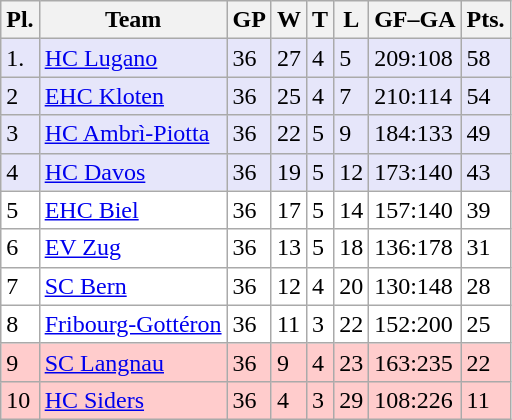<table class="wikitable">
<tr>
<th>Pl.</th>
<th>Team</th>
<th>GP</th>
<th>W</th>
<th>T</th>
<th>L</th>
<th>GF–GA</th>
<th>Pts.</th>
</tr>
<tr bgcolor="#e6e6fa">
<td>1.</td>
<td><a href='#'>HC Lugano</a></td>
<td>36</td>
<td>27</td>
<td>4</td>
<td>5</td>
<td>209:108</td>
<td>58</td>
</tr>
<tr bgcolor="#e6e6fa">
<td>2</td>
<td><a href='#'>EHC Kloten</a></td>
<td>36</td>
<td>25</td>
<td>4</td>
<td>7</td>
<td>210:114</td>
<td>54</td>
</tr>
<tr bgcolor="#e6e6fa">
<td>3</td>
<td><a href='#'>HC Ambrì-Piotta</a></td>
<td>36</td>
<td>22</td>
<td>5</td>
<td>9</td>
<td>184:133</td>
<td>49</td>
</tr>
<tr bgcolor="#e6e6fa">
<td>4</td>
<td><a href='#'>HC Davos</a></td>
<td>36</td>
<td>19</td>
<td>5</td>
<td>12</td>
<td>173:140</td>
<td>43</td>
</tr>
<tr bgcolor="#FFFFFF">
<td>5</td>
<td><a href='#'>EHC Biel</a></td>
<td>36</td>
<td>17</td>
<td>5</td>
<td>14</td>
<td>157:140</td>
<td>39</td>
</tr>
<tr bgcolor="#FFFFFF">
<td>6</td>
<td><a href='#'>EV Zug</a></td>
<td>36</td>
<td>13</td>
<td>5</td>
<td>18</td>
<td>136:178</td>
<td>31</td>
</tr>
<tr bgcolor="#FFFFFF">
<td>7</td>
<td><a href='#'>SC Bern</a></td>
<td>36</td>
<td>12</td>
<td>4</td>
<td>20</td>
<td>130:148</td>
<td>28</td>
</tr>
<tr bgcolor="#FFFFFF">
<td>8</td>
<td><a href='#'>Fribourg-Gottéron</a></td>
<td>36</td>
<td>11</td>
<td>3</td>
<td>22</td>
<td>152:200</td>
<td>25</td>
</tr>
<tr bgcolor="#ffcccc">
<td>9</td>
<td><a href='#'>SC Langnau</a></td>
<td>36</td>
<td>9</td>
<td>4</td>
<td>23</td>
<td>163:235</td>
<td>22</td>
</tr>
<tr bgcolor="#ffcccc">
<td>10</td>
<td><a href='#'>HC Siders</a></td>
<td>36</td>
<td>4</td>
<td>3</td>
<td>29</td>
<td>108:226</td>
<td>11</td>
</tr>
</table>
